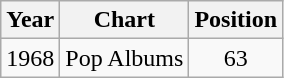<table class="wikitable">
<tr>
<th>Year</th>
<th>Chart</th>
<th>Position</th>
</tr>
<tr>
<td>1968</td>
<td>Pop Albums</td>
<td align="center">63</td>
</tr>
</table>
